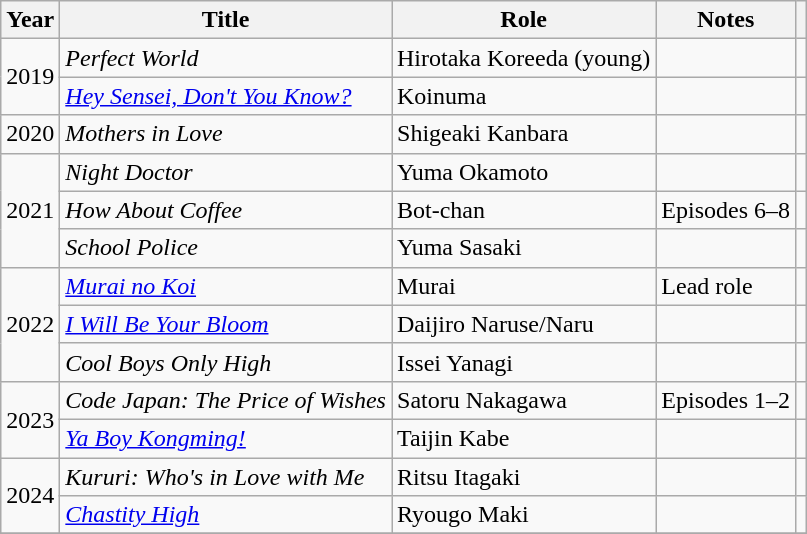<table class="wikitable plainrowheaders sortable">
<tr>
<th>Year</th>
<th>Title</th>
<th>Role</th>
<th class="unsortable">Notes</th>
<th class="unsortable"></th>
</tr>
<tr>
<td rowspan="2">2019</td>
<td><em>Perfect World</em></td>
<td>Hirotaka Koreeda (young)</td>
<td></td>
<td></td>
</tr>
<tr>
<td><em><a href='#'>Hey Sensei, Don't You Know?</a></em></td>
<td>Koinuma</td>
<td></td>
<td></td>
</tr>
<tr>
<td>2020</td>
<td><em>Mothers in Love</em></td>
<td>Shigeaki Kanbara</td>
<td></td>
<td></td>
</tr>
<tr>
<td rowspan="3">2021</td>
<td><em>Night Doctor</em></td>
<td>Yuma Okamoto</td>
<td></td>
<td></td>
</tr>
<tr>
<td><em>How About Coffee</em></td>
<td>Bot-chan</td>
<td>Episodes 6–8</td>
<td></td>
</tr>
<tr>
<td><em>School Police</em></td>
<td>Yuma Sasaki</td>
<td></td>
<td></td>
</tr>
<tr>
<td rowspan="3">2022</td>
<td><em><a href='#'>Murai no Koi</a></em></td>
<td>Murai</td>
<td>Lead role</td>
<td></td>
</tr>
<tr>
<td><em><a href='#'>I Will Be Your Bloom</a></em></td>
<td>Daijiro Naruse/Naru</td>
<td></td>
<td></td>
</tr>
<tr>
<td><em>Cool Boys Only High</em></td>
<td>Issei Yanagi</td>
<td></td>
<td></td>
</tr>
<tr>
<td rowspan="2">2023</td>
<td><em>Code Japan: The Price of Wishes</em></td>
<td>Satoru Nakagawa</td>
<td>Episodes 1–2</td>
<td></td>
</tr>
<tr>
<td><em><a href='#'>Ya Boy Kongming!</a></em></td>
<td>Taijin Kabe</td>
<td></td>
<td></td>
</tr>
<tr>
<td rowspan="2">2024</td>
<td><em>Kururi: Who's in Love with Me</em></td>
<td>Ritsu Itagaki</td>
<td></td>
<td></td>
</tr>
<tr>
<td><em><a href='#'>Chastity High</a></em></td>
<td>Ryougo Maki</td>
<td></td>
<td></td>
</tr>
<tr>
</tr>
</table>
